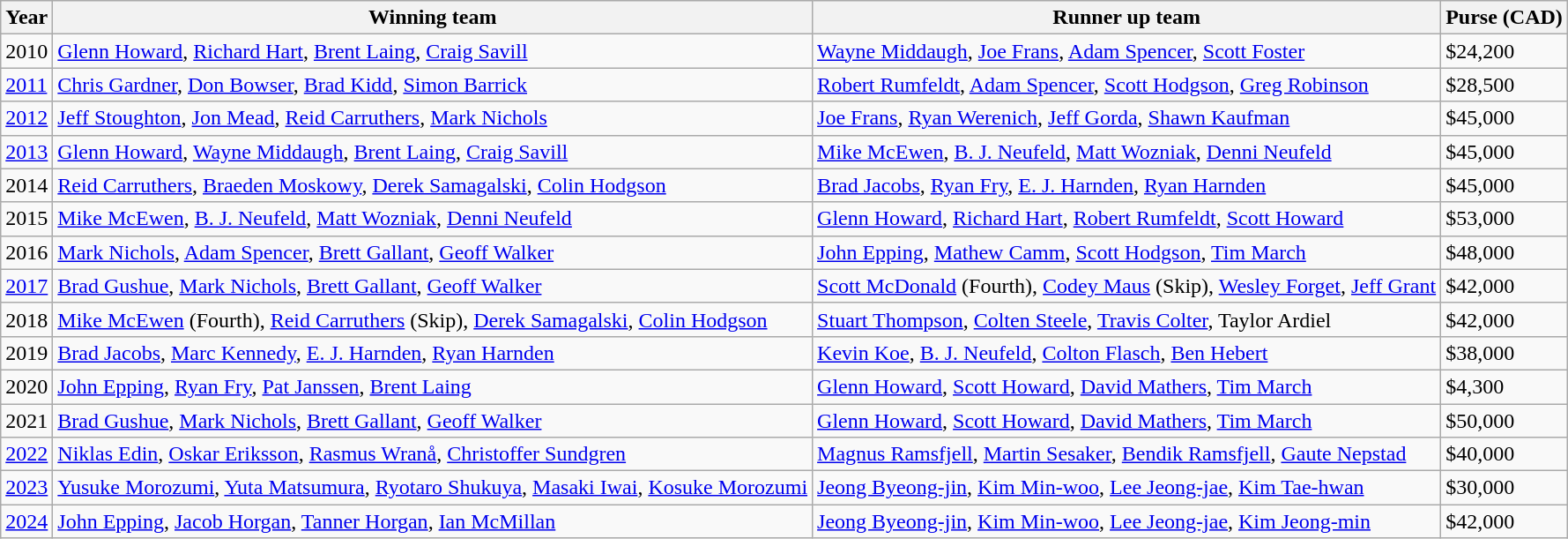<table class="wikitable">
<tr>
<th scope="col">Year</th>
<th scope="col">Winning team</th>
<th scope="col">Runner up team</th>
<th scope="col">Purse (CAD)</th>
</tr>
<tr>
<td>2010</td>
<td> <a href='#'>Glenn Howard</a>, <a href='#'>Richard Hart</a>, <a href='#'>Brent Laing</a>, <a href='#'>Craig Savill</a></td>
<td> <a href='#'>Wayne Middaugh</a>, <a href='#'>Joe Frans</a>, <a href='#'>Adam Spencer</a>, <a href='#'>Scott Foster</a></td>
<td>$24,200</td>
</tr>
<tr>
<td><a href='#'>2011</a></td>
<td> <a href='#'>Chris Gardner</a>, <a href='#'>Don Bowser</a>, <a href='#'>Brad Kidd</a>, <a href='#'>Simon Barrick</a></td>
<td> <a href='#'>Robert Rumfeldt</a>, <a href='#'>Adam Spencer</a>, <a href='#'>Scott Hodgson</a>, <a href='#'>Greg Robinson</a></td>
<td>$28,500</td>
</tr>
<tr>
<td><a href='#'>2012</a></td>
<td> <a href='#'>Jeff Stoughton</a>, <a href='#'>Jon Mead</a>, <a href='#'>Reid Carruthers</a>, <a href='#'>Mark Nichols</a></td>
<td> <a href='#'>Joe Frans</a>, <a href='#'>Ryan Werenich</a>, <a href='#'>Jeff Gorda</a>, <a href='#'>Shawn Kaufman</a></td>
<td>$45,000</td>
</tr>
<tr>
<td><a href='#'>2013</a></td>
<td> <a href='#'>Glenn Howard</a>, <a href='#'>Wayne Middaugh</a>, <a href='#'>Brent Laing</a>, <a href='#'>Craig Savill</a></td>
<td> <a href='#'>Mike McEwen</a>, <a href='#'>B. J. Neufeld</a>, <a href='#'>Matt Wozniak</a>, <a href='#'>Denni Neufeld</a></td>
<td>$45,000</td>
</tr>
<tr>
<td>2014</td>
<td> <a href='#'>Reid Carruthers</a>, <a href='#'>Braeden Moskowy</a>, <a href='#'>Derek Samagalski</a>, <a href='#'>Colin Hodgson</a></td>
<td> <a href='#'>Brad Jacobs</a>, <a href='#'>Ryan Fry</a>, <a href='#'>E. J. Harnden</a>, <a href='#'>Ryan Harnden</a></td>
<td>$45,000</td>
</tr>
<tr>
<td>2015</td>
<td> <a href='#'>Mike McEwen</a>, <a href='#'>B. J. Neufeld</a>, <a href='#'>Matt Wozniak</a>, <a href='#'>Denni Neufeld</a></td>
<td> <a href='#'>Glenn Howard</a>, <a href='#'>Richard Hart</a>, <a href='#'>Robert Rumfeldt</a>, <a href='#'>Scott Howard</a></td>
<td>$53,000</td>
</tr>
<tr>
<td>2016</td>
<td> <a href='#'>Mark Nichols</a>, <a href='#'>Adam Spencer</a>, <a href='#'>Brett Gallant</a>, <a href='#'>Geoff Walker</a></td>
<td> <a href='#'>John Epping</a>, <a href='#'>Mathew Camm</a>, <a href='#'>Scott Hodgson</a>, <a href='#'>Tim March</a></td>
<td>$48,000</td>
</tr>
<tr>
<td><a href='#'>2017</a></td>
<td> <a href='#'>Brad Gushue</a>, <a href='#'>Mark Nichols</a>, <a href='#'>Brett Gallant</a>, <a href='#'>Geoff Walker</a></td>
<td> <a href='#'>Scott McDonald</a> (Fourth), <a href='#'>Codey Maus</a> (Skip), <a href='#'>Wesley Forget</a>, <a href='#'>Jeff Grant</a></td>
<td>$42,000</td>
</tr>
<tr>
<td>2018</td>
<td> <a href='#'>Mike McEwen</a> (Fourth), <a href='#'>Reid Carruthers</a> (Skip), <a href='#'>Derek Samagalski</a>, <a href='#'>Colin Hodgson</a></td>
<td> <a href='#'>Stuart Thompson</a>, <a href='#'>Colten Steele</a>, <a href='#'>Travis Colter</a>, Taylor Ardiel</td>
<td>$42,000</td>
</tr>
<tr>
<td>2019</td>
<td> <a href='#'>Brad Jacobs</a>, <a href='#'>Marc Kennedy</a>, <a href='#'>E. J. Harnden</a>, <a href='#'>Ryan Harnden</a></td>
<td> <a href='#'>Kevin Koe</a>, <a href='#'>B. J. Neufeld</a>, <a href='#'>Colton Flasch</a>, <a href='#'>Ben Hebert</a></td>
<td>$38,000</td>
</tr>
<tr>
<td>2020</td>
<td> <a href='#'>John Epping</a>, <a href='#'>Ryan Fry</a>, <a href='#'>Pat Janssen</a>, <a href='#'>Brent Laing</a></td>
<td> <a href='#'>Glenn Howard</a>, <a href='#'>Scott Howard</a>, <a href='#'>David Mathers</a>, <a href='#'>Tim March</a></td>
<td>$4,300</td>
</tr>
<tr>
<td>2021</td>
<td> <a href='#'>Brad Gushue</a>, <a href='#'>Mark Nichols</a>, <a href='#'>Brett Gallant</a>, <a href='#'>Geoff Walker</a></td>
<td> <a href='#'>Glenn Howard</a>, <a href='#'>Scott Howard</a>, <a href='#'>David Mathers</a>, <a href='#'>Tim March</a></td>
<td>$50,000</td>
</tr>
<tr>
<td><a href='#'>2022</a></td>
<td> <a href='#'>Niklas Edin</a>, <a href='#'>Oskar Eriksson</a>, <a href='#'>Rasmus Wranå</a>, <a href='#'>Christoffer Sundgren</a></td>
<td> <a href='#'>Magnus Ramsfjell</a>, <a href='#'>Martin Sesaker</a>, <a href='#'>Bendik Ramsfjell</a>, <a href='#'>Gaute Nepstad</a></td>
<td>$40,000</td>
</tr>
<tr>
<td><a href='#'>2023</a></td>
<td> <a href='#'>Yusuke Morozumi</a>, <a href='#'>Yuta Matsumura</a>, <a href='#'>Ryotaro Shukuya</a>, <a href='#'>Masaki Iwai</a>, <a href='#'>Kosuke Morozumi</a></td>
<td> <a href='#'>Jeong Byeong-jin</a>, <a href='#'>Kim Min-woo</a>, <a href='#'>Lee Jeong-jae</a>, <a href='#'>Kim Tae-hwan</a></td>
<td>$30,000</td>
</tr>
<tr>
<td><a href='#'>2024</a></td>
<td> <a href='#'>John Epping</a>, <a href='#'>Jacob Horgan</a>, <a href='#'>Tanner Horgan</a>, <a href='#'>Ian McMillan</a></td>
<td> <a href='#'>Jeong Byeong-jin</a>, <a href='#'>Kim Min-woo</a>, <a href='#'>Lee Jeong-jae</a>, <a href='#'>Kim Jeong-min</a></td>
<td>$42,000</td>
</tr>
</table>
